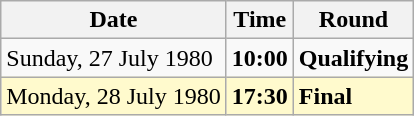<table class="wikitable">
<tr>
<th>Date</th>
<th>Time</th>
<th>Round</th>
</tr>
<tr>
<td>Sunday, 27 July 1980</td>
<td><strong>10:00</strong></td>
<td><strong>Qualifying</strong></td>
</tr>
<tr style=background:lemonchiffon>
<td>Monday, 28 July 1980</td>
<td><strong>17:30</strong></td>
<td><strong>Final</strong></td>
</tr>
</table>
